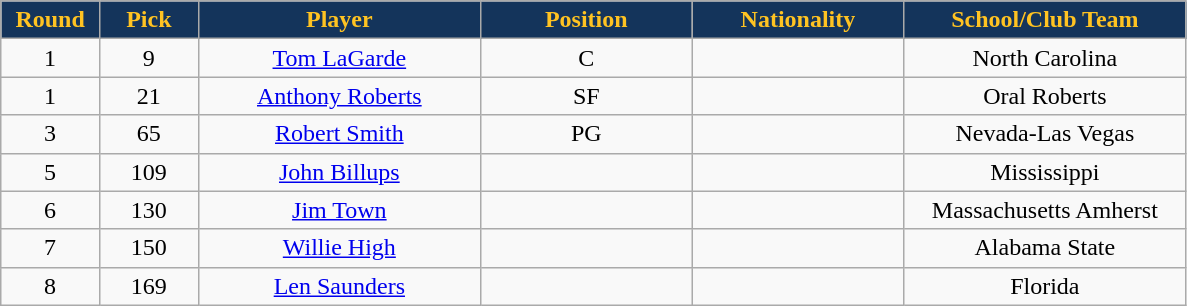<table class="wikitable sortable sortable">
<tr>
<th style="background:#14345B;color:#ffc322;" width="7%">Round</th>
<th style="background:#14345B;color:#ffc322;" width="7%">Pick</th>
<th style="background:#14345B;color:#ffc322;" width="20%">Player</th>
<th style="background:#14345B;color:#ffc322;" width="15%">Position</th>
<th style="background:#14345B;color:#ffc322;" width="15%">Nationality</th>
<th style="background:#14345B;color:#ffc322;" width="20%">School/Club Team</th>
</tr>
<tr style="text-align: center">
<td>1</td>
<td>9</td>
<td><a href='#'>Tom LaGarde</a></td>
<td>C</td>
<td></td>
<td>North Carolina</td>
</tr>
<tr style="text-align: center">
<td>1</td>
<td>21</td>
<td><a href='#'>Anthony Roberts</a></td>
<td>SF</td>
<td></td>
<td>Oral Roberts</td>
</tr>
<tr style="text-align: center">
<td>3</td>
<td>65</td>
<td><a href='#'>Robert Smith</a></td>
<td>PG</td>
<td></td>
<td>Nevada-Las Vegas</td>
</tr>
<tr style="text-align: center">
<td>5</td>
<td>109</td>
<td><a href='#'>John Billups</a></td>
<td></td>
<td></td>
<td>Mississippi</td>
</tr>
<tr style="text-align: center">
<td>6</td>
<td>130</td>
<td><a href='#'>Jim Town</a></td>
<td></td>
<td></td>
<td>Massachusetts Amherst</td>
</tr>
<tr style="text-align: center">
<td>7</td>
<td>150</td>
<td><a href='#'>Willie High</a></td>
<td></td>
<td></td>
<td>Alabama State</td>
</tr>
<tr style="text-align: center">
<td>8</td>
<td>169</td>
<td><a href='#'>Len Saunders</a></td>
<td></td>
<td></td>
<td>Florida</td>
</tr>
</table>
